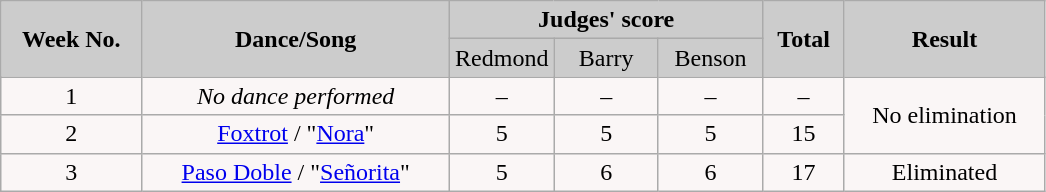<table class="wikitable collapsible">
<tr>
<th rowspan="2" style="background:#ccc; text-align:Center;"><strong>Week No.</strong></th>
<th rowspan="2" style="background:#ccc; text-align:Center;"><strong>Dance/Song</strong></th>
<th colspan="3" style="background:#ccc; text-align:Center;"><strong>Judges' score</strong></th>
<th rowspan="2" style="background:#ccc; text-align:Center;"><strong>Total</strong></th>
<th rowspan="2" style="background:#ccc; text-align:Center;"><strong>Result</strong></th>
</tr>
<tr style="text-align:center; background:#ccc;">
<td style="width:10%; ">Redmond</td>
<td style="width:10%; ">Barry</td>
<td style="width:10%; ">Benson</td>
</tr>
<tr style="text-align:center; background:#faf6f6;">
<td>1</td>
<td><em>No dance performed</em></td>
<td>–</td>
<td>–</td>
<td>–</td>
<td>–</td>
<td rowspan="2">No elimination</td>
</tr>
<tr style="text-align:center; background:#faf6f6;">
<td>2</td>
<td><a href='#'>Foxtrot</a> / "<a href='#'>Nora</a>"</td>
<td>5</td>
<td>5</td>
<td>5</td>
<td>15</td>
</tr>
<tr style="text-align:center; background:#faf6f6">
<td>3</td>
<td><a href='#'>Paso Doble</a> / "<a href='#'>Señorita</a>"</td>
<td>5</td>
<td>6</td>
<td>6</td>
<td>17</td>
<td>Eliminated</td>
</tr>
</table>
